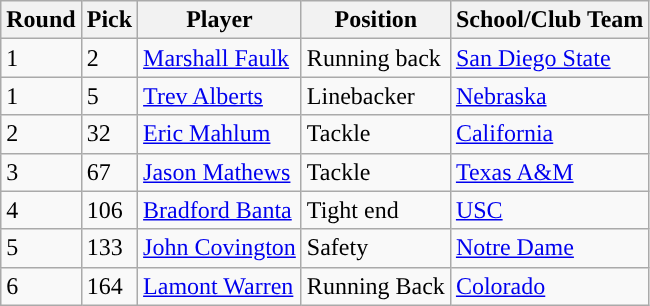<table class="wikitable sortable sortable">
<tr>
<th>Round</th>
<th>Pick</th>
<th>Player</th>
<th>Position</th>
<th>School/Club Team</th>
</tr>
<tr>
<td>1</td>
<td>2</td>
<td><a href='#'>Marshall Faulk</a></td>
<td>Running back</td>
<td><a href='#'>San Diego State</a></td>
</tr>
<tr>
<td>1</td>
<td>5</td>
<td><a href='#'>Trev Alberts</a></td>
<td>Linebacker</td>
<td><a href='#'>Nebraska</a></td>
</tr>
<tr>
<td>2</td>
<td>32</td>
<td><a href='#'>Eric Mahlum</a></td>
<td>Tackle</td>
<td><a href='#'>California</a></td>
</tr>
<tr>
<td>3</td>
<td>67</td>
<td><a href='#'>Jason Mathews</a></td>
<td>Tackle</td>
<td><a href='#'>Texas A&M</a></td>
</tr>
<tr>
<td>4</td>
<td>106</td>
<td><a href='#'>Bradford Banta</a></td>
<td>Tight end</td>
<td><a href='#'>USC</a></td>
</tr>
<tr>
<td>5</td>
<td>133</td>
<td><a href='#'>John Covington</a></td>
<td>Safety</td>
<td><a href='#'>Notre Dame</a></td>
</tr>
<tr>
<td>6</td>
<td>164</td>
<td><a href='#'>Lamont Warren</a></td>
<td>Running Back</td>
<td><a href='#'>Colorado</a></td>
</tr>
</table>
